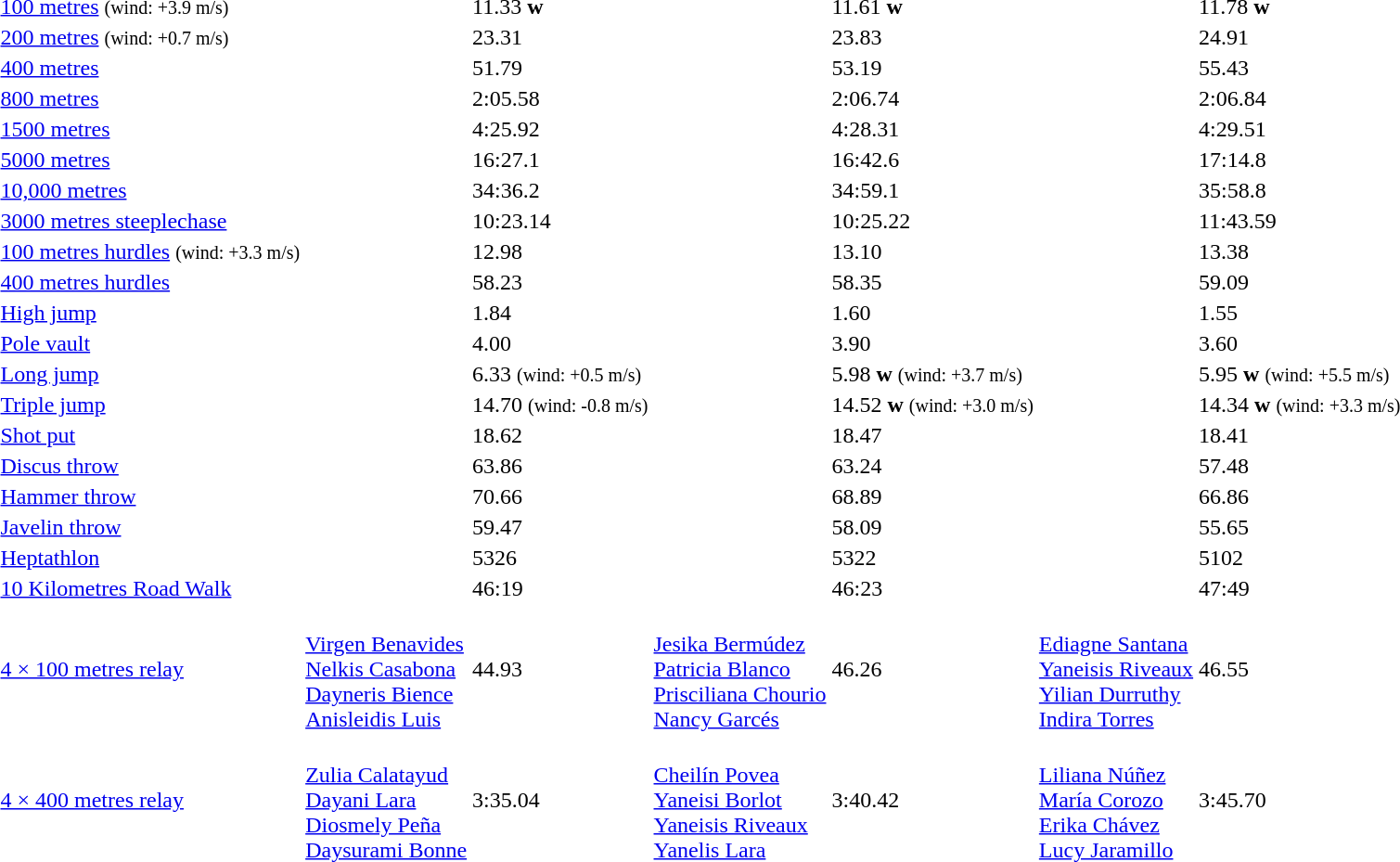<table>
<tr>
<td><a href='#'>100 metres</a> <small>(wind: +3.9 m/s)</small></td>
<td></td>
<td>11.33 <strong>w</strong></td>
<td></td>
<td>11.61 <strong>w</strong></td>
<td></td>
<td>11.78 <strong>w</strong></td>
</tr>
<tr>
<td><a href='#'>200 metres</a> <small>(wind: +0.7 m/s)</small></td>
<td></td>
<td>23.31</td>
<td></td>
<td>23.83</td>
<td></td>
<td>24.91</td>
</tr>
<tr>
<td><a href='#'>400 metres</a></td>
<td></td>
<td>51.79</td>
<td></td>
<td>53.19</td>
<td></td>
<td>55.43</td>
</tr>
<tr>
<td><a href='#'>800 metres</a></td>
<td></td>
<td>2:05.58</td>
<td></td>
<td>2:06.74</td>
<td></td>
<td>2:06.84</td>
</tr>
<tr>
<td><a href='#'>1500 metres</a></td>
<td></td>
<td>4:25.92</td>
<td></td>
<td>4:28.31</td>
<td></td>
<td>4:29.51</td>
</tr>
<tr>
<td><a href='#'>5000 metres</a></td>
<td></td>
<td>16:27.1</td>
<td></td>
<td>16:42.6</td>
<td></td>
<td>17:14.8</td>
</tr>
<tr>
<td><a href='#'>10,000 metres</a></td>
<td></td>
<td>34:36.2</td>
<td></td>
<td>34:59.1</td>
<td></td>
<td>35:58.8</td>
</tr>
<tr>
<td><a href='#'>3000 metres steeplechase</a></td>
<td></td>
<td>10:23.14</td>
<td></td>
<td>10:25.22</td>
<td></td>
<td>11:43.59</td>
</tr>
<tr>
<td><a href='#'>100 metres hurdles</a> <small>(wind: +3.3 m/s)</small></td>
<td></td>
<td>12.98</td>
<td></td>
<td>13.10</td>
<td></td>
<td>13.38</td>
</tr>
<tr>
<td><a href='#'>400 metres hurdles</a></td>
<td></td>
<td>58.23</td>
<td></td>
<td>58.35</td>
<td></td>
<td>59.09</td>
</tr>
<tr>
<td><a href='#'>High jump</a></td>
<td></td>
<td>1.84</td>
<td></td>
<td>1.60</td>
<td></td>
<td>1.55</td>
</tr>
<tr>
<td><a href='#'>Pole vault</a></td>
<td></td>
<td>4.00</td>
<td></td>
<td>3.90</td>
<td></td>
<td>3.60</td>
</tr>
<tr>
<td><a href='#'>Long jump</a></td>
<td></td>
<td>6.33 <small>(wind: +0.5 m/s)</small></td>
<td></td>
<td>5.98 <strong>w</strong> <small>(wind: +3.7 m/s)</small></td>
<td></td>
<td>5.95 <strong>w</strong> <small>(wind: +5.5 m/s)</small></td>
</tr>
<tr>
<td><a href='#'>Triple jump</a></td>
<td></td>
<td>14.70 <small>(wind: -0.8 m/s)</small></td>
<td></td>
<td>14.52 <strong>w</strong> <small>(wind: +3.0 m/s)</small></td>
<td></td>
<td>14.34 <strong>w</strong> <small>(wind: +3.3 m/s)</small></td>
</tr>
<tr>
<td><a href='#'>Shot put</a></td>
<td></td>
<td>18.62</td>
<td></td>
<td>18.47</td>
<td></td>
<td>18.41</td>
</tr>
<tr>
<td><a href='#'>Discus throw</a></td>
<td></td>
<td>63.86</td>
<td></td>
<td>63.24</td>
<td></td>
<td>57.48</td>
</tr>
<tr>
<td><a href='#'>Hammer throw</a></td>
<td></td>
<td>70.66</td>
<td></td>
<td>68.89</td>
<td></td>
<td>66.86</td>
</tr>
<tr>
<td><a href='#'>Javelin throw</a></td>
<td></td>
<td>59.47</td>
<td></td>
<td>58.09</td>
<td></td>
<td>55.65</td>
</tr>
<tr>
<td><a href='#'>Heptathlon</a></td>
<td></td>
<td>5326</td>
<td></td>
<td>5322</td>
<td></td>
<td>5102</td>
</tr>
<tr>
<td><a href='#'>10 Kilometres Road Walk</a></td>
<td></td>
<td>46:19</td>
<td></td>
<td>46:23</td>
<td></td>
<td>47:49</td>
</tr>
<tr>
<td><a href='#'>4 × 100 metres relay</a></td>
<td> <br> <a href='#'>Virgen Benavides</a> <br> <a href='#'>Nelkis Casabona</a> <br> <a href='#'>Dayneris Bience</a> <br> <a href='#'>Anisleidis Luis</a></td>
<td>44.93</td>
<td> <br> <a href='#'>Jesika Bermúdez</a> <br> <a href='#'>Patricia Blanco</a> <br> <a href='#'>Prisciliana Chourio</a> <br> <a href='#'>Nancy Garcés</a></td>
<td>46.26</td>
<td> <br> <a href='#'>Ediagne Santana</a> <br> <a href='#'>Yaneisis Riveaux</a> <br> <a href='#'>Yilian Durruthy</a> <br> <a href='#'>Indira Torres</a></td>
<td>46.55</td>
</tr>
<tr>
<td><a href='#'>4 × 400 metres relay</a></td>
<td> <br> <a href='#'>Zulia Calatayud</a> <br> <a href='#'>Dayani Lara</a> <br> <a href='#'>Diosmely Peña</a> <br> <a href='#'>Daysurami Bonne</a></td>
<td>3:35.04</td>
<td> <br> <a href='#'>Cheilín Povea</a> <br> <a href='#'>Yaneisi Borlot</a> <br> <a href='#'>Yaneisis Riveaux</a> <br> <a href='#'>Yanelis Lara</a></td>
<td>3:40.42</td>
<td> <br> <a href='#'>Liliana Núñez</a> <br> <a href='#'>María Corozo</a> <br> <a href='#'>Erika Chávez</a> <br> <a href='#'>Lucy Jaramillo</a></td>
<td>3:45.70</td>
</tr>
</table>
